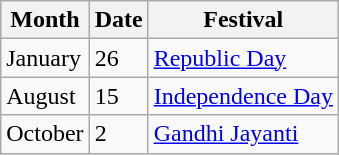<table class="wikitable">
<tr>
<th>Month</th>
<th>Date</th>
<th>Festival</th>
</tr>
<tr>
<td>January</td>
<td>26</td>
<td><a href='#'>Republic Day</a></td>
</tr>
<tr>
<td>August</td>
<td>15</td>
<td><a href='#'>Independence Day</a></td>
</tr>
<tr>
<td>October</td>
<td>2</td>
<td><a href='#'>Gandhi Jayanti</a></td>
</tr>
</table>
